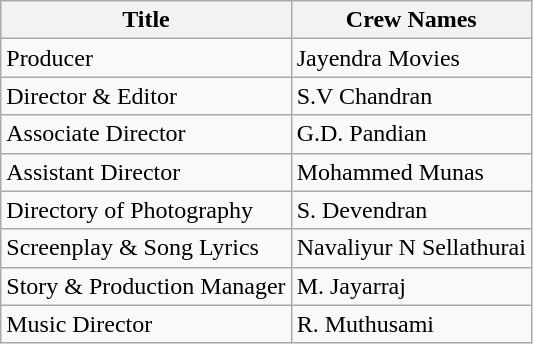<table class="wikitable">
<tr>
<th>Title</th>
<th>Crew Names</th>
</tr>
<tr>
<td>Producer</td>
<td>Jayendra Movies</td>
</tr>
<tr>
<td>Director & Editor</td>
<td>S.V Chandran</td>
</tr>
<tr>
<td>Associate Director</td>
<td>G.D. Pandian</td>
</tr>
<tr>
<td>Assistant Director</td>
<td>Mohammed Munas</td>
</tr>
<tr>
<td>Directory of Photography</td>
<td>S. Devendran</td>
</tr>
<tr>
<td>Screenplay & Song Lyrics</td>
<td>Navaliyur N Sellathurai</td>
</tr>
<tr>
<td>Story & Production Manager</td>
<td>M. Jayarraj</td>
</tr>
<tr>
<td>Music Director</td>
<td>R. Muthusami</td>
</tr>
</table>
